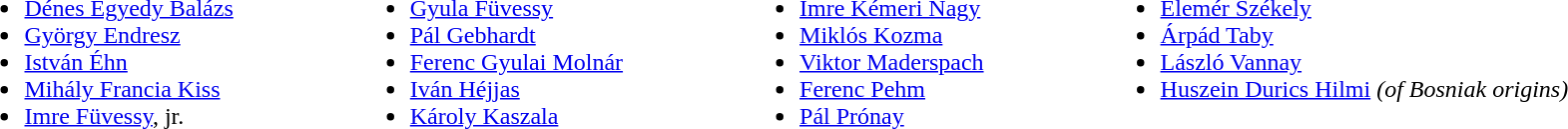<table>
<tr>
<td valign="top"><br><ul><li><a href='#'>Dénes Egyedy Balázs</a></li><li><a href='#'>György Endresz</a></li><li><a href='#'>István Éhn</a></li><li><a href='#'>Mihály Francia Kiss</a></li><li><a href='#'>Imre Füvessy</a>, jr.</li></ul></td>
<td width="70"> </td>
<td valign="top"><br><ul><li><a href='#'>Gyula Füvessy</a></li><li><a href='#'>Pál Gebhardt</a></li><li><a href='#'>Ferenc Gyulai Molnár</a></li><li><a href='#'>Iván Héjjas</a></li><li><a href='#'>Károly Kaszala</a></li></ul></td>
<td width="70"> </td>
<td valign="top"><br><ul><li><a href='#'>Imre Kémeri Nagy</a></li><li><a href='#'>Miklós Kozma</a></li><li><a href='#'>Viktor Maderspach</a></li><li><a href='#'>Ferenc Pehm</a></li><li><a href='#'>Pál Prónay</a></li></ul></td>
<td width="70"> </td>
<td valign="top"><br><ul><li><a href='#'>Elemér Székely</a></li><li><a href='#'>Árpád Taby</a></li><li><a href='#'>László Vannay</a></li><li><a href='#'>Huszein Durics Hilmi</a> <em>(of Bosniak origins)</em></li></ul></td>
</tr>
</table>
